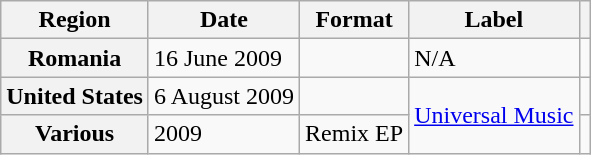<table class="wikitable plainrowheaders unsortable">
<tr>
<th scope="col">Region</th>
<th scope="col">Date</th>
<th scope="col">Format</th>
<th scope="col">Label</th>
<th scope="col"></th>
</tr>
<tr>
<th scope="row">Romania</th>
<td>16 June 2009</td>
<td></td>
<td>N/A</td>
<td style="text-align:center;"></td>
</tr>
<tr>
<th scope="row">United States</th>
<td>6 August 2009</td>
<td></td>
<td rowspan="2"><a href='#'>Universal Music</a></td>
<td style="text-align:center;"></td>
</tr>
<tr>
<th scope="row">Various</th>
<td>2009</td>
<td>Remix EP</td>
<td style="text-align:center;"></td>
</tr>
</table>
